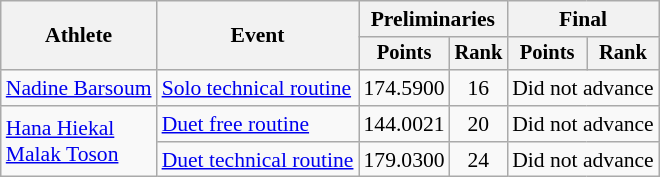<table class="wikitable" style="text-align:center; font-size:90%;">
<tr>
<th rowspan="2">Athlete</th>
<th rowspan="2">Event</th>
<th colspan="2">Preliminaries</th>
<th colspan="2">Final</th>
</tr>
<tr style="font-size:95%">
<th>Points</th>
<th>Rank</th>
<th>Points</th>
<th>Rank</th>
</tr>
<tr>
<td align=left><a href='#'>Nadine Barsoum</a></td>
<td align=left><a href='#'>Solo technical routine</a></td>
<td>174.5900</td>
<td>16</td>
<td colspan=2>Did not advance</td>
</tr>
<tr>
<td align=left rowspan=2><a href='#'>Hana Hiekal</a><br> <a href='#'>Malak Toson</a></td>
<td align=left><a href='#'>Duet free routine</a></td>
<td>144.0021</td>
<td>20</td>
<td colspan=2>Did not advance</td>
</tr>
<tr>
<td align=left><a href='#'>Duet technical routine</a></td>
<td>179.0300</td>
<td>24</td>
<td colspan=2>Did not advance</td>
</tr>
</table>
